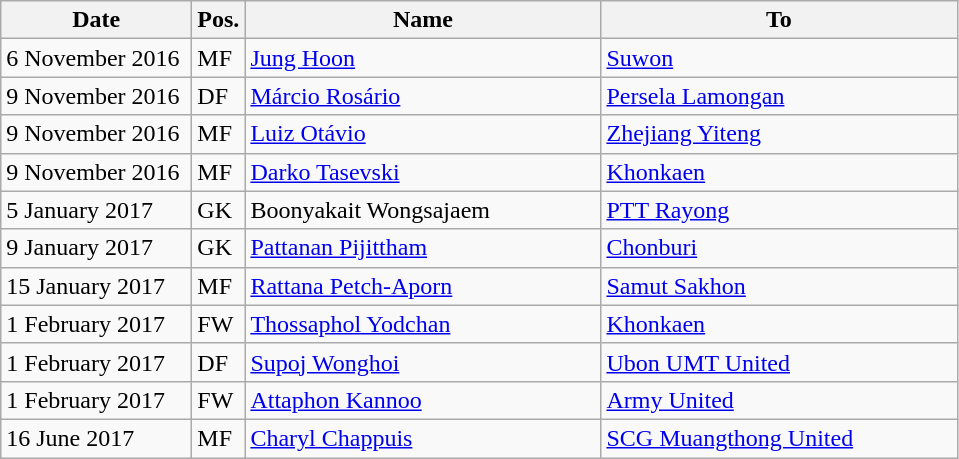<table class="wikitable">
<tr>
<th width="120">Date</th>
<th>Pos.</th>
<th width="230">Name</th>
<th width="230">To</th>
</tr>
<tr>
<td>6 November 2016</td>
<td>MF</td>
<td> <a href='#'>Jung Hoon</a></td>
<td> <a href='#'>Suwon</a></td>
</tr>
<tr>
<td>9 November 2016</td>
<td>DF</td>
<td> <a href='#'>Márcio Rosário</a></td>
<td> <a href='#'>Persela Lamongan</a></td>
</tr>
<tr>
<td>9 November 2016</td>
<td>MF</td>
<td> <a href='#'>Luiz Otávio</a></td>
<td> <a href='#'>Zhejiang Yiteng</a></td>
</tr>
<tr>
<td>9 November 2016</td>
<td>MF</td>
<td> <a href='#'>Darko Tasevski</a></td>
<td> <a href='#'>Khonkaen</a></td>
</tr>
<tr>
<td>5 January 2017</td>
<td>GK</td>
<td> Boonyakait Wongsajaem</td>
<td> <a href='#'>PTT Rayong</a></td>
</tr>
<tr>
<td>9 January 2017</td>
<td>GK</td>
<td> <a href='#'>Pattanan Pijittham</a></td>
<td> <a href='#'>Chonburi</a></td>
</tr>
<tr>
<td>15 January 2017</td>
<td>MF</td>
<td> <a href='#'>Rattana Petch-Aporn</a></td>
<td> <a href='#'>Samut Sakhon</a></td>
</tr>
<tr>
<td>1 February 2017</td>
<td>FW</td>
<td> <a href='#'>Thossaphol Yodchan</a></td>
<td> <a href='#'>Khonkaen</a></td>
</tr>
<tr>
<td>1 February 2017</td>
<td>DF</td>
<td> <a href='#'>Supoj Wonghoi</a></td>
<td> <a href='#'>Ubon UMT United</a></td>
</tr>
<tr>
<td>1 February 2017</td>
<td>FW</td>
<td> <a href='#'>Attaphon Kannoo</a></td>
<td> <a href='#'>Army United</a></td>
</tr>
<tr>
<td>16 June 2017</td>
<td>MF</td>
<td> <a href='#'>Charyl Chappuis</a></td>
<td> <a href='#'>SCG Muangthong United</a></td>
</tr>
</table>
